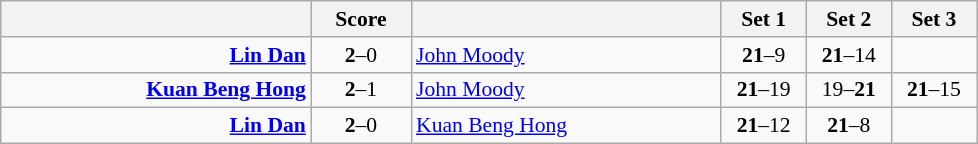<table class="wikitable" style="text-align:center; font-size:90%">
<tr>
<th align="right" width="200"></th>
<th width="60">Score</th>
<th align="left" width="200"></th>
<th width="50">Set 1</th>
<th width="50">Set 2</th>
<th width="50">Set 3</th>
</tr>
<tr>
<td align="right"><strong><a href='#'>Lin Dan</a> </strong></td>
<td align="center"><strong>2</strong>–0</td>
<td align="left"> <a href='#'>John Moody</a></td>
<td><strong>21</strong>–9</td>
<td><strong>21</strong>–14</td>
<td></td>
</tr>
<tr>
<td align="right"><strong><a href='#'>Kuan Beng Hong</a> </strong></td>
<td align="center"><strong>2</strong>–1</td>
<td align="left"> <a href='#'>John Moody</a></td>
<td><strong>21</strong>–19</td>
<td>19–<strong>21</strong></td>
<td><strong>21</strong>–15</td>
</tr>
<tr>
<td align="right"><strong><a href='#'>Lin Dan</a> </strong></td>
<td align="center"><strong>2</strong>–0</td>
<td align="left"> <a href='#'>Kuan Beng Hong</a></td>
<td><strong>21</strong>–12</td>
<td><strong>21</strong>–8</td>
<td></td>
</tr>
</table>
